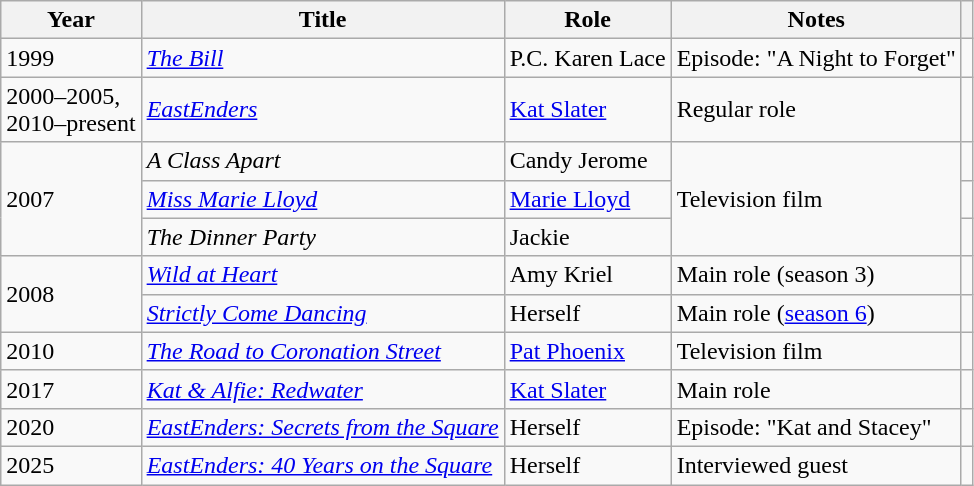<table class="wikitable">
<tr>
<th>Year</th>
<th>Title</th>
<th>Role</th>
<th>Notes</th>
<th></th>
</tr>
<tr>
<td>1999</td>
<td><em><a href='#'>The Bill</a></em></td>
<td>P.C. Karen Lace</td>
<td>Episode: "A Night to Forget"</td>
<td align="center"></td>
</tr>
<tr>
<td>2000–2005,<br>2010–present</td>
<td><em><a href='#'>EastEnders</a></em></td>
<td><a href='#'>Kat Slater</a></td>
<td>Regular role</td>
<td align="center"></td>
</tr>
<tr>
<td rowspan="3">2007</td>
<td><em>A Class Apart</em></td>
<td>Candy Jerome</td>
<td rowspan="3">Television film</td>
<td align="center"></td>
</tr>
<tr>
<td><em><a href='#'>Miss Marie Lloyd</a></em></td>
<td><a href='#'>Marie Lloyd</a></td>
<td align="center"></td>
</tr>
<tr>
<td><em>The Dinner Party</em></td>
<td>Jackie</td>
<td align="center"></td>
</tr>
<tr>
<td rowspan="2">2008</td>
<td><em><a href='#'>Wild at Heart</a></em></td>
<td>Amy Kriel</td>
<td>Main role (season 3)</td>
<td align="center"></td>
</tr>
<tr>
<td><em><a href='#'>Strictly Come Dancing</a></em></td>
<td>Herself</td>
<td>Main role    (<a href='#'>season 6</a>)</td>
<td align="center"></td>
</tr>
<tr>
<td>2010</td>
<td><em><a href='#'>The Road to Coronation Street</a></em></td>
<td><a href='#'>Pat Phoenix</a></td>
<td>Television film</td>
<td align="center"></td>
</tr>
<tr>
<td>2017</td>
<td><em><a href='#'>Kat & Alfie: Redwater</a></em></td>
<td><a href='#'>Kat Slater</a></td>
<td>Main role</td>
<td align="center"></td>
</tr>
<tr>
<td>2020</td>
<td><em><a href='#'>EastEnders: Secrets from the Square</a></em></td>
<td>Herself</td>
<td>Episode: "Kat and Stacey"</td>
<td align="center"></td>
</tr>
<tr>
<td>2025</td>
<td><em><a href='#'>EastEnders: 40 Years on the Square</a></em></td>
<td>Herself</td>
<td>Interviewed guest</td>
<td></td>
</tr>
</table>
